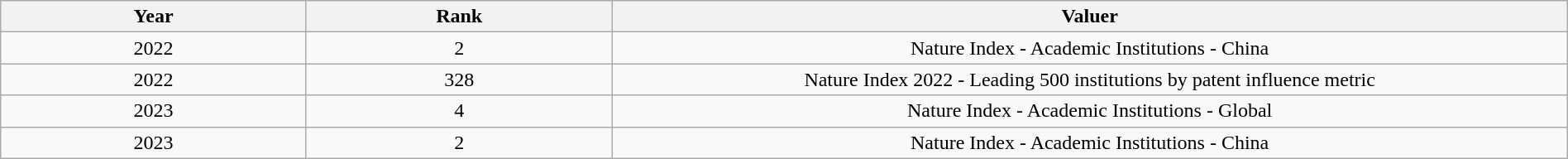<table class="wikitable sortable" width="100%">
<tr>
<th width="8%">Year</th>
<th width="8%">Rank</th>
<th width="25%">Valuer</th>
</tr>
<tr>
<td align="center">2022</td>
<td align="center">2</td>
<td align="center">Nature Index - Academic Institutions - China</td>
</tr>
<tr>
<td align="center">2022</td>
<td align="center">328</td>
<td align="center">Nature Index 2022 - Leading 500 institutions by patent influence metric</td>
</tr>
<tr>
<td align="center">2023</td>
<td align="center">4</td>
<td align="center">Nature Index - Academic Institutions - Global</td>
</tr>
<tr>
<td align="center">2023</td>
<td align="center">2</td>
<td align="center">Nature Index - Academic Institutions - China</td>
</tr>
</table>
